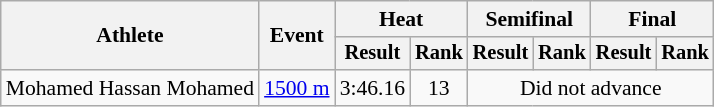<table class="wikitable" style="font-size:90%">
<tr>
<th rowspan="2">Athlete</th>
<th rowspan="2">Event</th>
<th colspan="2">Heat</th>
<th colspan="2">Semifinal</th>
<th colspan="2">Final</th>
</tr>
<tr style="font-size:95%">
<th>Result</th>
<th>Rank</th>
<th>Result</th>
<th>Rank</th>
<th>Result</th>
<th>Rank</th>
</tr>
<tr align="center">
<td align="left">Mohamed Hassan Mohamed</td>
<td align="left"><a href='#'>1500 m</a></td>
<td>3:46.16</td>
<td>13</td>
<td colspan="4">Did not advance</td>
</tr>
</table>
